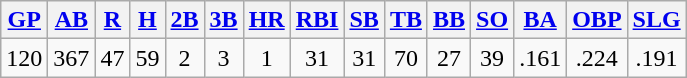<table class="wikitable">
<tr>
<th><a href='#'>GP</a></th>
<th><a href='#'>AB</a></th>
<th><a href='#'>R</a></th>
<th><a href='#'>H</a></th>
<th><a href='#'>2B</a></th>
<th><a href='#'>3B</a></th>
<th><a href='#'>HR</a></th>
<th><a href='#'>RBI</a></th>
<th><a href='#'>SB</a></th>
<th><a href='#'>TB</a></th>
<th><a href='#'>BB</a></th>
<th><a href='#'>SO</a></th>
<th><a href='#'>BA</a></th>
<th><a href='#'>OBP</a></th>
<th><a href='#'>SLG</a></th>
</tr>
<tr align=center>
<td>120</td>
<td>367</td>
<td>47</td>
<td>59</td>
<td>2</td>
<td>3</td>
<td>1</td>
<td>31</td>
<td>31</td>
<td>70</td>
<td>27</td>
<td>39</td>
<td>.161</td>
<td>.224</td>
<td>.191</td>
</tr>
</table>
